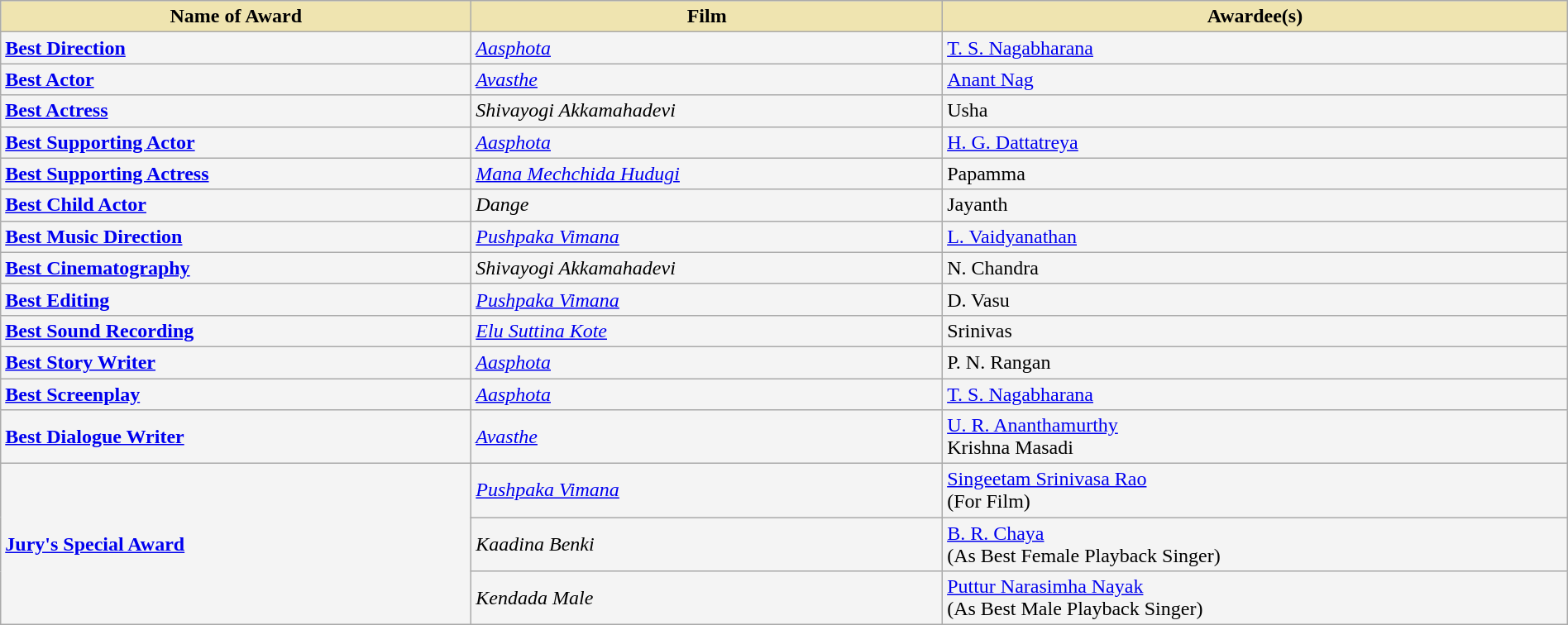<table class="wikitable" style="width:100%;">
<tr>
<th style="background-color:#EFE4B0;">Name of Award</th>
<th style="background-color:#EFE4B0;">Film</th>
<th style="background-color:#EFE4B0;">Awardee(s)</th>
</tr>
<tr style="background-color:#F4F4F4">
<td><strong><a href='#'>Best Direction</a></strong></td>
<td><em><a href='#'>Aasphota</a></em></td>
<td><a href='#'>T. S. Nagabharana</a></td>
</tr>
<tr style="background-color:#F4F4F4">
<td><strong><a href='#'>Best Actor</a></strong></td>
<td><em><a href='#'>Avasthe</a></em></td>
<td><a href='#'>Anant Nag</a></td>
</tr>
<tr style="background-color:#F4F4F4">
<td><strong><a href='#'>Best Actress</a></strong></td>
<td><em>Shivayogi Akkamahadevi</em></td>
<td>Usha</td>
</tr>
<tr style="background-color:#F4F4F4">
<td><strong><a href='#'>Best Supporting Actor</a></strong></td>
<td><em><a href='#'>Aasphota</a></em></td>
<td><a href='#'>H. G. Dattatreya</a></td>
</tr>
<tr style="background-color:#F4F4F4">
<td><strong><a href='#'>Best Supporting Actress</a></strong></td>
<td><em><a href='#'>Mana Mechchida Hudugi</a></em></td>
<td>Papamma</td>
</tr>
<tr style="background-color:#F4F4F4">
<td><strong><a href='#'>Best Child Actor</a></strong></td>
<td><em>Dange</em></td>
<td>Jayanth</td>
</tr>
<tr style="background-color:#F4F4F4">
<td><strong><a href='#'>Best Music Direction</a></strong></td>
<td><em><a href='#'>Pushpaka Vimana</a></em></td>
<td><a href='#'>L. Vaidyanathan</a></td>
</tr>
<tr style="background-color:#F4F4F4">
<td><strong><a href='#'>Best Cinematography</a></strong></td>
<td><em>Shivayogi Akkamahadevi</em></td>
<td>N. Chandra</td>
</tr>
<tr style="background-color:#F4F4F4">
<td><strong><a href='#'>Best Editing</a></strong></td>
<td><em><a href='#'>Pushpaka Vimana</a></em></td>
<td>D. Vasu</td>
</tr>
<tr style="background-color:#F4F4F4">
<td><strong><a href='#'>Best Sound Recording</a></strong></td>
<td><em><a href='#'>Elu Suttina Kote</a></em></td>
<td>Srinivas</td>
</tr>
<tr style="background-color:#F4F4F4">
<td><strong><a href='#'>Best Story Writer</a></strong></td>
<td><em><a href='#'>Aasphota</a></em></td>
<td>P. N. Rangan</td>
</tr>
<tr style="background-color:#F4F4F4">
<td><strong><a href='#'>Best Screenplay</a></strong></td>
<td><em><a href='#'>Aasphota</a></em></td>
<td><a href='#'>T. S. Nagabharana</a></td>
</tr>
<tr style="background-color:#F4F4F4">
<td><strong><a href='#'>Best Dialogue Writer</a></strong></td>
<td><em><a href='#'>Avasthe</a></em></td>
<td><a href='#'>U. R. Ananthamurthy</a><br>Krishna Masadi</td>
</tr>
<tr style="background-color:#F4F4F4">
<td rowspan="3"><strong><a href='#'>Jury's Special Award</a></strong></td>
<td><em><a href='#'>Pushpaka Vimana</a></em></td>
<td><a href='#'>Singeetam Srinivasa Rao</a><br>(For Film)</td>
</tr>
<tr style="background-color:#F4F4F4">
<td><em>Kaadina Benki</em></td>
<td><a href='#'>B. R. Chaya</a><br>(As Best Female Playback Singer)</td>
</tr>
<tr style="background-color:#F4F4F4">
<td><em>Kendada Male</em></td>
<td><a href='#'>Puttur Narasimha Nayak</a><br>(As Best Male Playback Singer)</td>
</tr>
</table>
